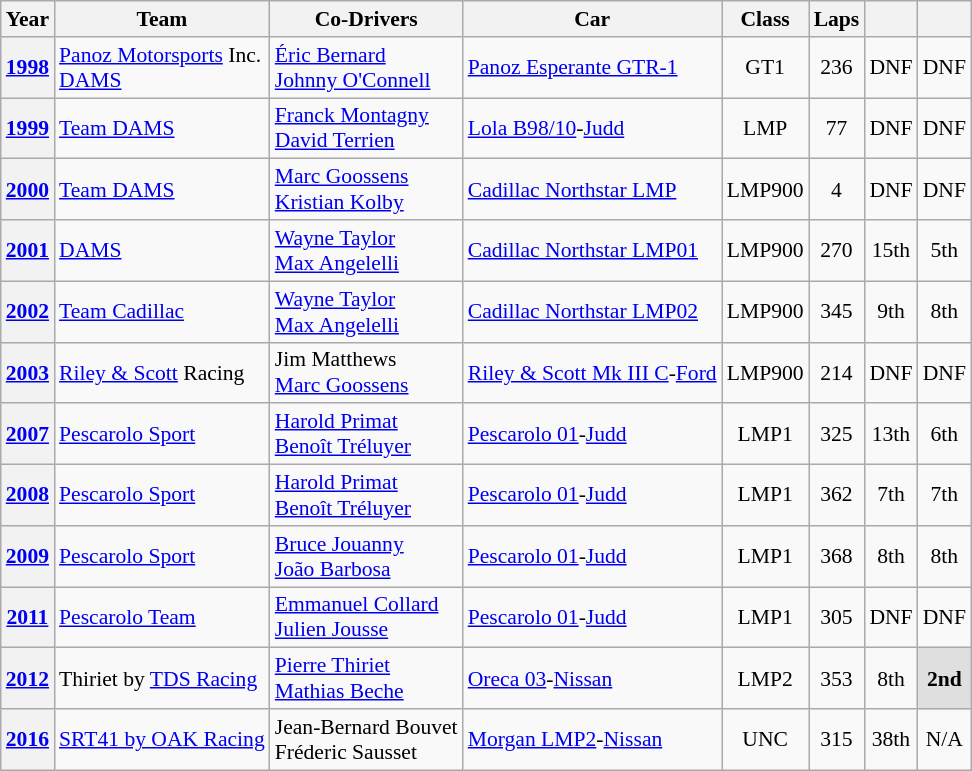<table class="wikitable" style="text-align:center; font-size:90%">
<tr>
<th>Year</th>
<th>Team</th>
<th>Co-Drivers</th>
<th>Car</th>
<th>Class</th>
<th>Laps</th>
<th></th>
<th></th>
</tr>
<tr>
<th><a href='#'>1998</a></th>
<td align="left"> <a href='#'>Panoz Motorsports</a> Inc.<br> <a href='#'>DAMS</a></td>
<td align="left"> <a href='#'>Éric Bernard</a><br> <a href='#'>Johnny O'Connell</a></td>
<td align="left"><a href='#'>Panoz Esperante GTR-1</a></td>
<td>GT1</td>
<td>236</td>
<td>DNF</td>
<td>DNF</td>
</tr>
<tr>
<th><a href='#'>1999</a></th>
<td align="left"> <a href='#'>Team DAMS</a></td>
<td align="left"> <a href='#'>Franck Montagny</a><br> <a href='#'>David Terrien</a></td>
<td align="left"><a href='#'>Lola B98/10</a>-<a href='#'>Judd</a></td>
<td>LMP</td>
<td>77</td>
<td>DNF</td>
<td>DNF</td>
</tr>
<tr>
<th><a href='#'>2000</a></th>
<td align="left"> <a href='#'>Team DAMS</a></td>
<td align="left"> <a href='#'>Marc Goossens</a><br> <a href='#'>Kristian Kolby</a></td>
<td align="left"><a href='#'>Cadillac Northstar LMP</a></td>
<td>LMP900</td>
<td>4</td>
<td>DNF</td>
<td>DNF</td>
</tr>
<tr>
<th><a href='#'>2001</a></th>
<td align="left"> <a href='#'>DAMS</a></td>
<td align="left"> <a href='#'>Wayne Taylor</a><br> <a href='#'>Max Angelelli</a></td>
<td align="left"><a href='#'>Cadillac Northstar LMP01</a></td>
<td>LMP900</td>
<td>270</td>
<td>15th</td>
<td>5th</td>
</tr>
<tr>
<th><a href='#'>2002</a></th>
<td align="left"> <a href='#'>Team Cadillac</a></td>
<td align="left"> <a href='#'>Wayne Taylor</a><br> <a href='#'>Max Angelelli</a></td>
<td align="left"><a href='#'>Cadillac Northstar LMP02</a></td>
<td>LMP900</td>
<td>345</td>
<td>9th</td>
<td>8th</td>
</tr>
<tr>
<th><a href='#'>2003</a></th>
<td align="left"> <a href='#'>Riley & Scott</a> Racing</td>
<td align="left"> Jim Matthews<br> <a href='#'>Marc Goossens</a></td>
<td align="left"><a href='#'>Riley & Scott Mk III C</a>-<a href='#'>Ford</a></td>
<td>LMP900</td>
<td>214</td>
<td>DNF</td>
<td>DNF</td>
</tr>
<tr>
<th><a href='#'>2007</a></th>
<td align="left"> <a href='#'>Pescarolo Sport</a></td>
<td align="left"> <a href='#'>Harold Primat</a><br> <a href='#'>Benoît Tréluyer</a></td>
<td align="left"><a href='#'>Pescarolo 01</a>-<a href='#'>Judd</a></td>
<td>LMP1</td>
<td>325</td>
<td>13th</td>
<td>6th</td>
</tr>
<tr>
<th><a href='#'>2008</a></th>
<td align="left"> <a href='#'>Pescarolo Sport</a></td>
<td align="left"> <a href='#'>Harold Primat</a><br> <a href='#'>Benoît Tréluyer</a></td>
<td align="left"><a href='#'>Pescarolo 01</a>-<a href='#'>Judd</a></td>
<td>LMP1</td>
<td>362</td>
<td>7th</td>
<td>7th</td>
</tr>
<tr>
<th><a href='#'>2009</a></th>
<td align="left"> <a href='#'>Pescarolo Sport</a></td>
<td align="left"> <a href='#'>Bruce Jouanny</a><br> <a href='#'>João Barbosa</a></td>
<td align="left"><a href='#'>Pescarolo 01</a>-<a href='#'>Judd</a></td>
<td>LMP1</td>
<td>368</td>
<td>8th</td>
<td>8th</td>
</tr>
<tr>
<th><a href='#'>2011</a></th>
<td align="left"> <a href='#'>Pescarolo Team</a></td>
<td align="left"> <a href='#'>Emmanuel Collard</a><br> <a href='#'>Julien Jousse</a></td>
<td align="left"><a href='#'>Pescarolo 01</a>-<a href='#'>Judd</a></td>
<td>LMP1</td>
<td>305</td>
<td>DNF</td>
<td>DNF</td>
</tr>
<tr>
<th><a href='#'>2012</a></th>
<td align="left"> Thiriet by <a href='#'>TDS Racing</a></td>
<td align="left"> <a href='#'>Pierre Thiriet</a><br> <a href='#'>Mathias Beche</a></td>
<td align="left"><a href='#'>Oreca 03</a>-<a href='#'>Nissan</a></td>
<td>LMP2</td>
<td>353</td>
<td>8th</td>
<td style="background:#DFDFDF;"><strong>2nd</strong></td>
</tr>
<tr>
<th><a href='#'>2016</a></th>
<td align="left"> <a href='#'>SRT41 by OAK Racing</a></td>
<td align="left"> Jean-Bernard Bouvet<br> Fréderic Sausset</td>
<td align="left"><a href='#'>Morgan LMP2</a>-<a href='#'>Nissan</a></td>
<td>UNC</td>
<td>315</td>
<td>38th</td>
<td>N/A</td>
</tr>
</table>
